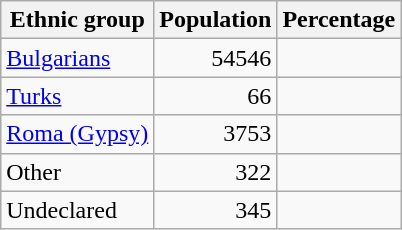<table class="wikitable sortable">
<tr>
<th>Ethnic group</th>
<th>Population</th>
<th>Percentage</th>
</tr>
<tr>
<td><a href='#'>Bulgarians</a></td>
<td align="right">54546</td>
<td align="right"></td>
</tr>
<tr>
<td><a href='#'>Turks</a></td>
<td align="right">66</td>
<td align="right"></td>
</tr>
<tr>
<td><a href='#'>Roma (Gypsy)</a></td>
<td align="right">3753</td>
<td align="right"></td>
</tr>
<tr>
<td>Other</td>
<td align="right">322</td>
<td align="right"></td>
</tr>
<tr>
<td>Undeclared</td>
<td align="right">345</td>
<td align="right"></td>
</tr>
</table>
